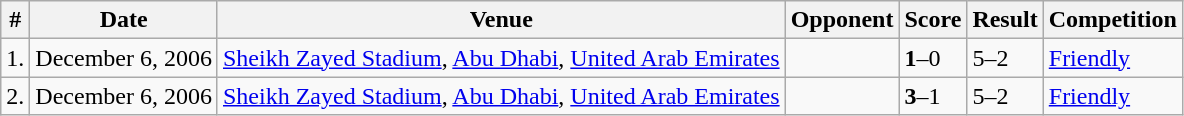<table class="wikitable">
<tr>
<th>#</th>
<th>Date</th>
<th>Venue</th>
<th>Opponent</th>
<th>Score</th>
<th>Result</th>
<th>Competition</th>
</tr>
<tr>
<td>1.</td>
<td>December 6, 2006</td>
<td><a href='#'>Sheikh Zayed Stadium</a>, <a href='#'>Abu Dhabi</a>, <a href='#'>United Arab Emirates</a></td>
<td></td>
<td><strong>1</strong>–0</td>
<td>5–2</td>
<td><a href='#'>Friendly</a></td>
</tr>
<tr>
<td>2.</td>
<td>December 6, 2006</td>
<td><a href='#'>Sheikh Zayed Stadium</a>, <a href='#'>Abu Dhabi</a>, <a href='#'>United Arab Emirates</a></td>
<td></td>
<td><strong>3</strong>–1</td>
<td>5–2</td>
<td><a href='#'>Friendly</a></td>
</tr>
</table>
